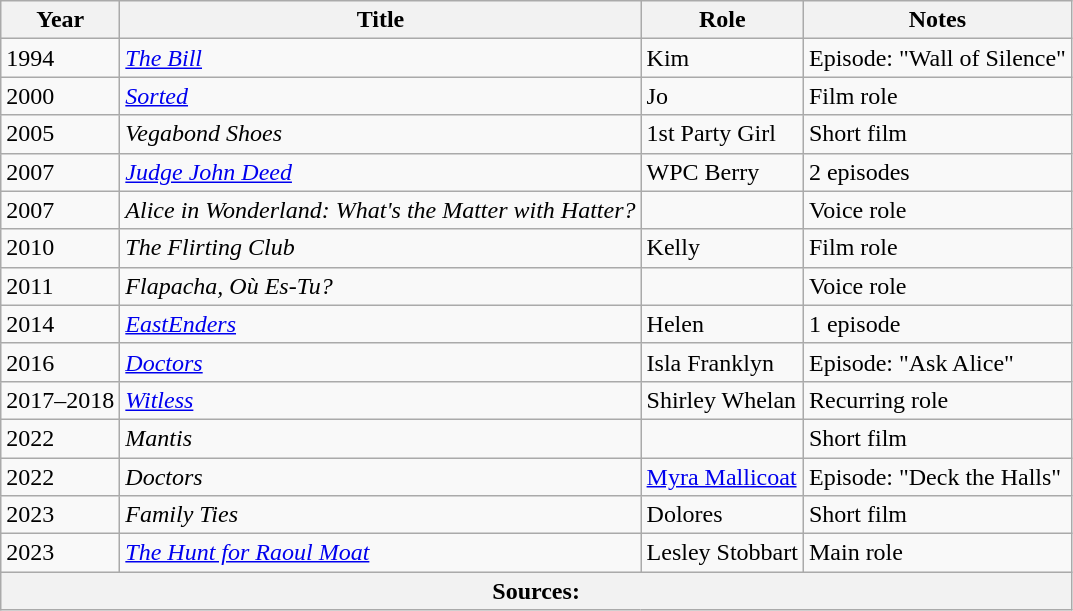<table class="wikitable sortable">
<tr>
<th>Year</th>
<th>Title</th>
<th>Role</th>
<th>Notes</th>
</tr>
<tr>
<td>1994</td>
<td><em><a href='#'>The Bill</a></em></td>
<td>Kim</td>
<td>Episode: "Wall of Silence"</td>
</tr>
<tr>
<td>2000</td>
<td><em><a href='#'>Sorted</a></em></td>
<td>Jo</td>
<td>Film role</td>
</tr>
<tr>
<td>2005</td>
<td><em>Vegabond Shoes</em></td>
<td>1st Party Girl</td>
<td>Short film</td>
</tr>
<tr>
<td>2007</td>
<td><em><a href='#'>Judge John Deed</a></em></td>
<td>WPC Berry</td>
<td>2 episodes</td>
</tr>
<tr>
<td>2007</td>
<td><em>Alice in Wonderland: What's the Matter with Hatter?</em></td>
<td></td>
<td>Voice role</td>
</tr>
<tr>
<td>2010</td>
<td><em>The Flirting Club</em></td>
<td>Kelly</td>
<td>Film role</td>
</tr>
<tr>
<td>2011</td>
<td><em>Flapacha, Où Es-Tu?</em></td>
<td></td>
<td>Voice role</td>
</tr>
<tr>
<td>2014</td>
<td><em><a href='#'>EastEnders</a></em></td>
<td>Helen</td>
<td>1 episode</td>
</tr>
<tr>
<td>2016</td>
<td><em><a href='#'>Doctors</a></em></td>
<td>Isla Franklyn</td>
<td>Episode: "Ask Alice"</td>
</tr>
<tr>
<td>2017–2018</td>
<td><em><a href='#'>Witless</a></em></td>
<td>Shirley Whelan</td>
<td>Recurring role</td>
</tr>
<tr>
<td>2022</td>
<td><em>Mantis</em></td>
<td></td>
<td>Short film</td>
</tr>
<tr>
<td>2022</td>
<td><em>Doctors</em></td>
<td><a href='#'>Myra Mallicoat</a></td>
<td>Episode: "Deck the Halls"</td>
</tr>
<tr>
<td>2023</td>
<td><em>Family Ties</em></td>
<td>Dolores</td>
<td>Short film</td>
</tr>
<tr>
<td>2023</td>
<td><em><a href='#'>The Hunt for Raoul Moat</a></em></td>
<td>Lesley Stobbart</td>
<td>Main role</td>
</tr>
<tr>
<th colspan="4"><strong>Sources</strong>: </th>
</tr>
</table>
